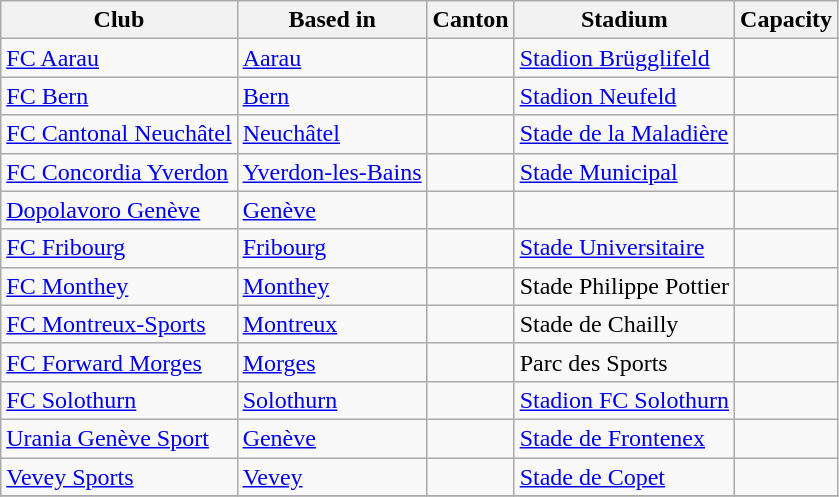<table class="wikitable">
<tr>
<th>Club</th>
<th>Based in</th>
<th>Canton</th>
<th>Stadium</th>
<th>Capacity</th>
</tr>
<tr>
<td><a href='#'>FC Aarau</a></td>
<td><a href='#'>Aarau</a></td>
<td></td>
<td><a href='#'>Stadion Brügglifeld</a></td>
<td></td>
</tr>
<tr>
<td><a href='#'>FC Bern</a></td>
<td><a href='#'>Bern</a></td>
<td></td>
<td><a href='#'>Stadion Neufeld</a></td>
<td></td>
</tr>
<tr>
<td><a href='#'>FC Cantonal Neuchâtel</a></td>
<td><a href='#'>Neuchâtel</a></td>
<td></td>
<td><a href='#'>Stade de la Maladière</a></td>
<td></td>
</tr>
<tr>
<td><a href='#'>FC Concordia Yverdon</a></td>
<td><a href='#'>Yverdon-les-Bains</a></td>
<td></td>
<td><a href='#'>Stade Municipal</a></td>
<td></td>
</tr>
<tr>
<td><a href='#'>Dopolavoro Genève</a></td>
<td><a href='#'>Genève</a></td>
<td></td>
<td></td>
<td></td>
</tr>
<tr>
<td><a href='#'>FC Fribourg</a></td>
<td><a href='#'>Fribourg</a></td>
<td></td>
<td><a href='#'>Stade Universitaire</a></td>
<td></td>
</tr>
<tr>
<td><a href='#'>FC Monthey</a></td>
<td><a href='#'>Monthey</a></td>
<td></td>
<td>Stade Philippe Pottier</td>
<td></td>
</tr>
<tr>
<td><a href='#'>FC Montreux-Sports</a></td>
<td><a href='#'>Montreux</a></td>
<td></td>
<td>Stade de Chailly</td>
<td></td>
</tr>
<tr>
<td><a href='#'>FC Forward Morges</a></td>
<td><a href='#'>Morges</a></td>
<td></td>
<td>Parc des Sports</td>
<td></td>
</tr>
<tr>
<td><a href='#'>FC Solothurn</a></td>
<td><a href='#'>Solothurn</a></td>
<td></td>
<td><a href='#'>Stadion FC Solothurn</a></td>
<td></td>
</tr>
<tr>
<td><a href='#'>Urania Genève Sport</a></td>
<td><a href='#'>Genève</a></td>
<td></td>
<td><a href='#'>Stade de Frontenex</a></td>
<td></td>
</tr>
<tr>
<td><a href='#'>Vevey Sports</a></td>
<td><a href='#'>Vevey</a></td>
<td></td>
<td><a href='#'>Stade de Copet</a></td>
<td></td>
</tr>
<tr>
</tr>
</table>
